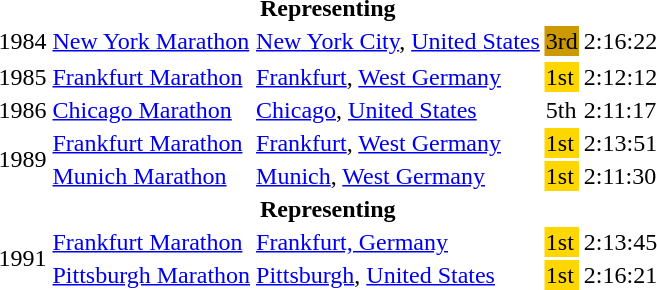<table>
<tr>
<th colspan="5">Representing </th>
</tr>
<tr>
<td>1984</td>
<td><a href='#'>New York Marathon</a></td>
<td><a href='#'>New York City</a>, <a href='#'>United States</a></td>
<td bgcolor=cc9900>3rd</td>
<td>2:16:22</td>
</tr>
<tr>
</tr>
<tr>
<td>1985</td>
<td><a href='#'>Frankfurt Marathon</a></td>
<td><a href='#'>Frankfurt</a>, <a href='#'>West Germany</a></td>
<td bgcolor="gold">1st</td>
<td>2:12:12</td>
</tr>
<tr>
<td>1986</td>
<td><a href='#'>Chicago Marathon</a></td>
<td><a href='#'>Chicago</a>, <a href='#'>United States</a></td>
<td>5th</td>
<td>2:11:17</td>
</tr>
<tr>
<td rowspan=2>1989</td>
<td><a href='#'>Frankfurt Marathon</a></td>
<td><a href='#'>Frankfurt</a>, <a href='#'>West Germany</a></td>
<td bgcolor="gold">1st</td>
<td>2:13:51</td>
</tr>
<tr>
<td><a href='#'>Munich Marathon</a></td>
<td><a href='#'>Munich</a>, <a href='#'>West Germany</a></td>
<td bgcolor="gold">1st</td>
<td>2:11:30</td>
</tr>
<tr>
<th colspan="5">Representing </th>
</tr>
<tr>
<td rowspan=2>1991</td>
<td><a href='#'>Frankfurt Marathon</a></td>
<td><a href='#'>Frankfurt, Germany</a></td>
<td bgcolor="gold">1st</td>
<td>2:13:45</td>
</tr>
<tr>
<td><a href='#'>Pittsburgh Marathon</a></td>
<td><a href='#'>Pittsburgh</a>, <a href='#'>United States</a></td>
<td bgcolor="gold">1st</td>
<td>2:16:21</td>
</tr>
</table>
